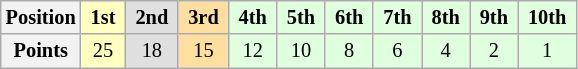<table class="wikitable" style="font-size:85%; text-align:center">
<tr>
<th>Position</th>
<td style="background:#FFFFBF;"> <strong>1st</strong> </td>
<td style="background:#DFDFDF;"> <strong>2nd</strong> </td>
<td style="background:#FFDF9F;"> <strong>3rd</strong> </td>
<td style="background:#DFFFDF;"> <strong>4th</strong> </td>
<td style="background:#DFFFDF;"> <strong>5th</strong> </td>
<td style="background:#DFFFDF;"> <strong>6th</strong> </td>
<td style="background:#DFFFDF;"> <strong>7th</strong> </td>
<td style="background:#DFFFDF;"> <strong>8th</strong> </td>
<td style="background:#DFFFDF;"> <strong>9th</strong> </td>
<td style="background:#DFFFDF;"> <strong>10th</strong> </td>
</tr>
<tr>
<th>Points</th>
<td style="background:#FFFFBF;">25</td>
<td style="background:#DFDFDF;">18</td>
<td style="background:#FFDF9F;">15</td>
<td style="background:#DFFFDF;">12</td>
<td style="background:#DFFFDF;">10</td>
<td style="background:#DFFFDF;">8</td>
<td style="background:#DFFFDF;">6</td>
<td style="background:#DFFFDF;">4</td>
<td style="background:#DFFFDF;">2</td>
<td style="background:#DFFFDF;">1</td>
</tr>
</table>
